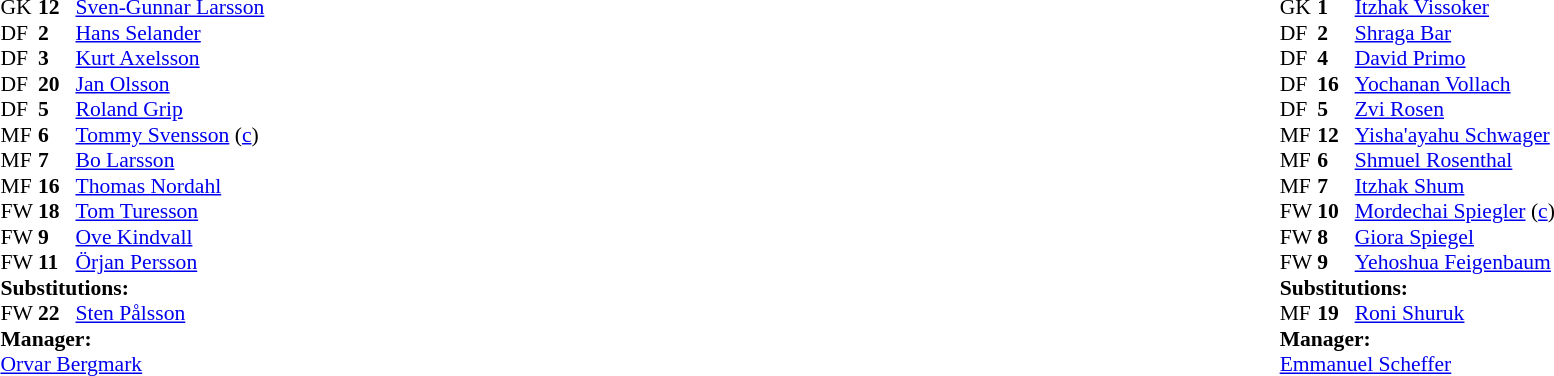<table width="100%">
<tr>
<td valign="top" width="50%"><br><table style="font-size: 90%" cellspacing="0" cellpadding="0">
<tr>
<td colspan="4"></td>
</tr>
<tr>
<th width="25"></th>
<th width="25"></th>
</tr>
<tr>
<td>GK</td>
<td><strong>12</strong></td>
<td><a href='#'>Sven-Gunnar Larsson</a></td>
</tr>
<tr>
<td>DF</td>
<td><strong>2</strong></td>
<td><a href='#'>Hans Selander</a></td>
</tr>
<tr>
<td>DF</td>
<td><strong>3</strong></td>
<td><a href='#'>Kurt Axelsson</a></td>
</tr>
<tr>
<td>DF</td>
<td><strong>20</strong></td>
<td><a href='#'>Jan Olsson</a></td>
</tr>
<tr>
<td>DF</td>
<td><strong>5</strong></td>
<td><a href='#'>Roland Grip</a></td>
</tr>
<tr>
<td>MF</td>
<td><strong>6</strong></td>
<td><a href='#'>Tommy Svensson</a> (<a href='#'>c</a>)</td>
</tr>
<tr>
<td>MF</td>
<td><strong>7</strong></td>
<td><a href='#'>Bo Larsson</a></td>
</tr>
<tr>
<td>MF</td>
<td><strong>16</strong></td>
<td><a href='#'>Thomas Nordahl</a></td>
</tr>
<tr>
<td>FW</td>
<td><strong>18</strong></td>
<td><a href='#'>Tom Turesson</a></td>
</tr>
<tr>
<td>FW</td>
<td><strong>9</strong></td>
<td><a href='#'>Ove Kindvall</a></td>
</tr>
<tr>
<td>FW</td>
<td><strong>11</strong></td>
<td><a href='#'>Örjan Persson</a></td>
<td></td>
<td></td>
</tr>
<tr>
<td colspan=3><strong>Substitutions:</strong></td>
</tr>
<tr>
<td>FW</td>
<td><strong>22</strong></td>
<td><a href='#'>Sten Pålsson</a></td>
<td></td>
<td></td>
</tr>
<tr>
<td colspan=3><strong>Manager:</strong></td>
</tr>
<tr>
<td colspan="4"><a href='#'>Orvar Bergmark</a></td>
</tr>
</table>
</td>
<td valign="top" width="50%"><br><table style="font-size: 90%" cellspacing="0" cellpadding="0" align=center>
<tr>
<td colspan="4"></td>
</tr>
<tr>
<th width="25"></th>
<th width="25"></th>
</tr>
<tr>
<td>GK</td>
<td><strong>1</strong></td>
<td><a href='#'>Itzhak Vissoker</a></td>
</tr>
<tr>
<td>DF</td>
<td><strong>2</strong></td>
<td><a href='#'>Shraga Bar</a></td>
<td></td>
</tr>
<tr>
<td>DF</td>
<td><strong>4</strong></td>
<td><a href='#'>David Primo</a></td>
<td></td>
</tr>
<tr>
<td>DF</td>
<td><strong>16</strong></td>
<td><a href='#'>Yochanan Vollach</a></td>
<td></td>
<td></td>
</tr>
<tr>
<td>DF</td>
<td><strong>5</strong></td>
<td><a href='#'>Zvi Rosen</a></td>
</tr>
<tr>
<td>MF</td>
<td><strong>12</strong></td>
<td><a href='#'>Yisha'ayahu Schwager</a></td>
</tr>
<tr>
<td>MF</td>
<td><strong>6</strong></td>
<td><a href='#'>Shmuel Rosenthal</a></td>
</tr>
<tr>
<td>MF</td>
<td><strong>7</strong></td>
<td><a href='#'>Itzhak Shum</a></td>
</tr>
<tr>
<td>FW</td>
<td><strong>10</strong></td>
<td><a href='#'>Mordechai Spiegler</a> (<a href='#'>c</a>)</td>
</tr>
<tr>
<td>FW</td>
<td><strong>8</strong></td>
<td><a href='#'>Giora Spiegel</a></td>
</tr>
<tr>
<td>FW</td>
<td><strong>9</strong></td>
<td><a href='#'>Yehoshua Feigenbaum</a></td>
</tr>
<tr>
<td colspan=3><strong>Substitutions:</strong></td>
</tr>
<tr>
<td>MF</td>
<td><strong>19</strong></td>
<td><a href='#'>Roni Shuruk</a></td>
<td></td>
<td></td>
</tr>
<tr>
<td colspan=3><strong>Manager:</strong></td>
</tr>
<tr>
<td colspan="4"><a href='#'>Emmanuel Scheffer</a></td>
</tr>
</table>
</td>
</tr>
</table>
